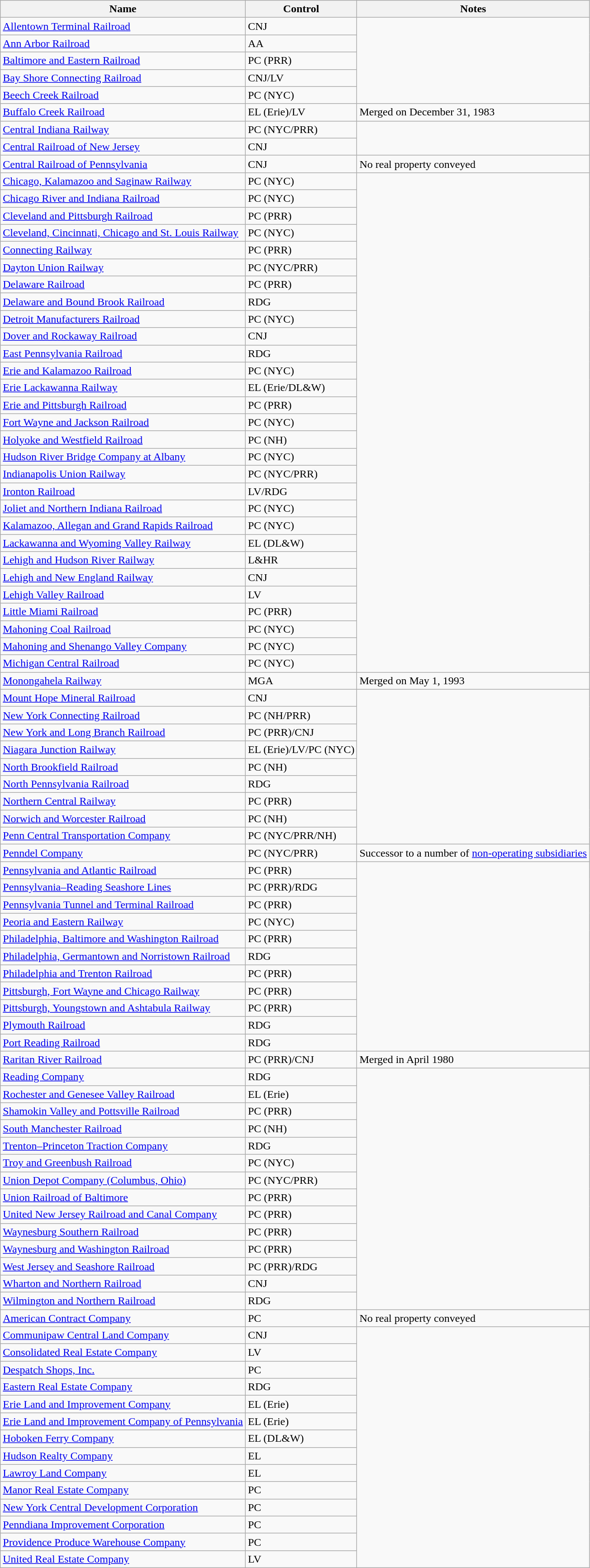<table class="wikitable sortable">
<tr>
<th>Name</th>
<th>Control</th>
<th>Notes</th>
</tr>
<tr>
<td><a href='#'>Allentown Terminal Railroad</a></td>
<td>CNJ</td>
</tr>
<tr>
<td><a href='#'>Ann Arbor Railroad</a></td>
<td>AA</td>
</tr>
<tr>
<td><a href='#'>Baltimore and Eastern Railroad</a></td>
<td>PC (PRR)</td>
</tr>
<tr>
<td><a href='#'>Bay Shore Connecting Railroad</a></td>
<td>CNJ/LV</td>
</tr>
<tr>
<td><a href='#'>Beech Creek Railroad</a></td>
<td>PC (NYC)</td>
</tr>
<tr>
<td><a href='#'>Buffalo Creek Railroad</a></td>
<td>EL (Erie)/LV</td>
<td>Merged on December 31, 1983</td>
</tr>
<tr>
<td><a href='#'>Central Indiana Railway</a></td>
<td>PC (NYC/PRR)</td>
</tr>
<tr>
<td><a href='#'>Central Railroad of New Jersey</a></td>
<td>CNJ</td>
</tr>
<tr>
<td><a href='#'>Central Railroad of Pennsylvania</a></td>
<td>CNJ</td>
<td>No real property conveyed</td>
</tr>
<tr>
<td><a href='#'>Chicago, Kalamazoo and Saginaw Railway</a></td>
<td>PC (NYC)</td>
</tr>
<tr>
<td><a href='#'>Chicago River and Indiana Railroad</a></td>
<td>PC (NYC)</td>
</tr>
<tr>
<td><a href='#'>Cleveland and Pittsburgh Railroad</a></td>
<td>PC (PRR)</td>
</tr>
<tr>
<td><a href='#'>Cleveland, Cincinnati, Chicago and St. Louis Railway</a></td>
<td>PC (NYC)</td>
</tr>
<tr>
<td><a href='#'>Connecting Railway</a></td>
<td>PC (PRR)</td>
</tr>
<tr>
<td><a href='#'>Dayton Union Railway</a></td>
<td>PC (NYC/PRR)</td>
</tr>
<tr>
<td><a href='#'>Delaware Railroad</a></td>
<td>PC (PRR)</td>
</tr>
<tr>
<td><a href='#'>Delaware and Bound Brook Railroad</a></td>
<td>RDG</td>
</tr>
<tr>
<td><a href='#'>Detroit Manufacturers Railroad</a></td>
<td>PC (NYC)</td>
</tr>
<tr>
<td><a href='#'>Dover and Rockaway Railroad</a></td>
<td>CNJ</td>
</tr>
<tr>
<td><a href='#'>East Pennsylvania Railroad</a></td>
<td>RDG</td>
</tr>
<tr>
<td><a href='#'>Erie and Kalamazoo Railroad</a></td>
<td>PC (NYC)</td>
</tr>
<tr>
<td><a href='#'>Erie Lackawanna Railway</a></td>
<td>EL (Erie/DL&W)</td>
</tr>
<tr>
<td><a href='#'>Erie and Pittsburgh Railroad</a></td>
<td>PC (PRR)</td>
</tr>
<tr>
<td><a href='#'>Fort Wayne and Jackson Railroad</a></td>
<td>PC (NYC)</td>
</tr>
<tr>
<td><a href='#'>Holyoke and Westfield Railroad</a></td>
<td>PC (NH)</td>
</tr>
<tr>
<td><a href='#'>Hudson River Bridge Company at Albany</a></td>
<td>PC (NYC)</td>
</tr>
<tr>
<td><a href='#'>Indianapolis Union Railway</a></td>
<td>PC (NYC/PRR)</td>
</tr>
<tr>
<td><a href='#'>Ironton Railroad</a></td>
<td>LV/RDG</td>
</tr>
<tr>
<td><a href='#'>Joliet and Northern Indiana Railroad</a></td>
<td>PC (NYC)</td>
</tr>
<tr>
<td><a href='#'>Kalamazoo, Allegan and Grand Rapids Railroad</a></td>
<td>PC (NYC)</td>
</tr>
<tr>
<td><a href='#'>Lackawanna and Wyoming Valley Railway</a></td>
<td>EL (DL&W)</td>
</tr>
<tr>
<td><a href='#'>Lehigh and Hudson River Railway</a></td>
<td>L&HR</td>
</tr>
<tr>
<td><a href='#'>Lehigh and New England Railway</a></td>
<td>CNJ</td>
</tr>
<tr>
<td><a href='#'>Lehigh Valley Railroad</a></td>
<td>LV</td>
</tr>
<tr>
<td><a href='#'>Little Miami Railroad</a></td>
<td>PC (PRR)</td>
</tr>
<tr>
<td><a href='#'>Mahoning Coal Railroad</a></td>
<td>PC (NYC)</td>
</tr>
<tr>
<td><a href='#'>Mahoning and Shenango Valley Company</a></td>
<td>PC (NYC)</td>
</tr>
<tr>
<td><a href='#'>Michigan Central Railroad</a></td>
<td>PC (NYC)</td>
</tr>
<tr>
<td><a href='#'>Monongahela Railway</a></td>
<td>MGA</td>
<td>Merged on May 1, 1993</td>
</tr>
<tr>
<td><a href='#'>Mount Hope Mineral Railroad</a></td>
<td>CNJ</td>
</tr>
<tr>
<td><a href='#'>New York Connecting Railroad</a></td>
<td>PC (NH/PRR)</td>
</tr>
<tr>
<td><a href='#'>New York and Long Branch Railroad</a></td>
<td>PC (PRR)/CNJ</td>
</tr>
<tr>
<td><a href='#'>Niagara Junction Railway</a></td>
<td>EL (Erie)/LV/PC (NYC)</td>
</tr>
<tr>
<td><a href='#'>North Brookfield Railroad</a></td>
<td>PC (NH)</td>
</tr>
<tr>
<td><a href='#'>North Pennsylvania Railroad</a></td>
<td>RDG</td>
</tr>
<tr>
<td><a href='#'>Northern Central Railway</a></td>
<td>PC (PRR)</td>
</tr>
<tr>
<td><a href='#'>Norwich and Worcester Railroad</a></td>
<td>PC (NH)</td>
</tr>
<tr>
<td><a href='#'>Penn Central Transportation Company</a></td>
<td>PC (NYC/PRR/NH)</td>
</tr>
<tr>
<td><a href='#'>Penndel Company</a></td>
<td>PC (NYC/PRR)</td>
<td>Successor to a number of <a href='#'>non-operating subsidiaries</a></td>
</tr>
<tr>
<td><a href='#'>Pennsylvania and Atlantic Railroad</a></td>
<td>PC (PRR)</td>
</tr>
<tr>
<td><a href='#'>Pennsylvania–Reading Seashore Lines</a></td>
<td>PC (PRR)/RDG</td>
</tr>
<tr>
<td><a href='#'>Pennsylvania Tunnel and Terminal Railroad</a></td>
<td>PC (PRR)</td>
</tr>
<tr>
<td><a href='#'>Peoria and Eastern Railway</a></td>
<td>PC (NYC)</td>
</tr>
<tr>
<td><a href='#'>Philadelphia, Baltimore and Washington Railroad</a></td>
<td>PC (PRR)</td>
</tr>
<tr>
<td><a href='#'>Philadelphia, Germantown and Norristown Railroad</a></td>
<td>RDG</td>
</tr>
<tr>
<td><a href='#'>Philadelphia and Trenton Railroad</a></td>
<td>PC (PRR)</td>
</tr>
<tr>
<td><a href='#'>Pittsburgh, Fort Wayne and Chicago Railway</a></td>
<td>PC (PRR)</td>
</tr>
<tr>
<td><a href='#'>Pittsburgh, Youngstown and Ashtabula Railway</a></td>
<td>PC (PRR)</td>
</tr>
<tr>
<td><a href='#'>Plymouth Railroad</a></td>
<td>RDG</td>
</tr>
<tr>
<td><a href='#'>Port Reading Railroad</a></td>
<td>RDG</td>
</tr>
<tr>
<td><a href='#'>Raritan River Railroad</a></td>
<td>PC (PRR)/CNJ</td>
<td>Merged in April 1980</td>
</tr>
<tr>
<td><a href='#'>Reading Company</a></td>
<td>RDG</td>
</tr>
<tr>
<td><a href='#'>Rochester and Genesee Valley Railroad</a></td>
<td>EL (Erie)</td>
</tr>
<tr>
<td><a href='#'>Shamokin Valley and Pottsville Railroad</a></td>
<td>PC (PRR)</td>
</tr>
<tr>
<td><a href='#'>South Manchester Railroad</a></td>
<td>PC (NH)</td>
</tr>
<tr>
<td><a href='#'>Trenton–Princeton Traction Company</a></td>
<td>RDG</td>
</tr>
<tr>
<td><a href='#'>Troy and Greenbush Railroad</a></td>
<td>PC (NYC)</td>
</tr>
<tr>
<td><a href='#'>Union Depot Company (Columbus, Ohio)</a></td>
<td>PC (NYC/PRR)</td>
</tr>
<tr>
<td><a href='#'>Union Railroad of Baltimore</a></td>
<td>PC (PRR)</td>
</tr>
<tr>
<td><a href='#'>United New Jersey Railroad and Canal Company</a></td>
<td>PC (PRR)</td>
</tr>
<tr>
<td><a href='#'>Waynesburg Southern Railroad</a></td>
<td>PC (PRR)</td>
</tr>
<tr>
<td><a href='#'>Waynesburg and Washington Railroad</a></td>
<td>PC (PRR)</td>
</tr>
<tr>
<td><a href='#'>West Jersey and Seashore Railroad</a></td>
<td>PC (PRR)/RDG</td>
</tr>
<tr>
<td><a href='#'>Wharton and Northern Railroad</a></td>
<td>CNJ</td>
</tr>
<tr>
<td><a href='#'>Wilmington and Northern Railroad</a></td>
<td>RDG</td>
</tr>
<tr>
<td><a href='#'>American Contract Company</a></td>
<td>PC</td>
<td>No real property conveyed</td>
</tr>
<tr>
<td><a href='#'>Communipaw Central Land Company</a></td>
<td>CNJ</td>
</tr>
<tr>
<td><a href='#'>Consolidated Real Estate Company</a></td>
<td>LV</td>
</tr>
<tr>
<td><a href='#'>Despatch Shops, Inc.</a></td>
<td>PC</td>
</tr>
<tr>
<td><a href='#'>Eastern Real Estate Company</a></td>
<td>RDG</td>
</tr>
<tr>
<td><a href='#'>Erie Land and Improvement Company</a></td>
<td>EL (Erie)</td>
</tr>
<tr>
<td><a href='#'>Erie Land and Improvement Company of Pennsylvania</a></td>
<td>EL (Erie)</td>
</tr>
<tr>
<td><a href='#'>Hoboken Ferry Company</a></td>
<td>EL (DL&W)</td>
</tr>
<tr>
<td><a href='#'>Hudson Realty Company</a></td>
<td>EL</td>
</tr>
<tr>
<td><a href='#'>Lawroy Land Company</a></td>
<td>EL</td>
</tr>
<tr>
<td><a href='#'>Manor Real Estate Company</a></td>
<td>PC</td>
</tr>
<tr>
<td><a href='#'>New York Central Development Corporation</a></td>
<td>PC</td>
</tr>
<tr>
<td><a href='#'>Penndiana Improvement Corporation</a></td>
<td>PC</td>
</tr>
<tr>
<td><a href='#'>Providence Produce Warehouse Company</a></td>
<td>PC</td>
</tr>
<tr>
<td><a href='#'>United Real Estate Company</a></td>
<td>LV</td>
</tr>
</table>
